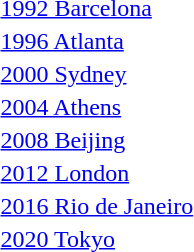<table>
<tr>
<td rowspan=2><a href='#'>1992 Barcelona</a><br></td>
<td rowspan=2></td>
<td rowspan=2></td>
<td></td>
</tr>
<tr>
<td></td>
</tr>
<tr>
<td rowspan=2><a href='#'>1996 Atlanta</a><br></td>
<td rowspan=2></td>
<td rowspan=2></td>
<td></td>
</tr>
<tr>
<td></td>
</tr>
<tr>
<td rowspan=2><a href='#'>2000 Sydney</a><br></td>
<td rowspan=2></td>
<td rowspan=2></td>
<td></td>
</tr>
<tr>
<td></td>
</tr>
<tr>
<td rowspan=2><a href='#'>2004 Athens</a><br></td>
<td rowspan=2></td>
<td rowspan=2></td>
<td></td>
</tr>
<tr>
<td></td>
</tr>
<tr>
<td rowspan=2><a href='#'>2008 Beijing</a><br></td>
<td rowspan=2></td>
<td rowspan=2></td>
<td></td>
</tr>
<tr>
<td></td>
</tr>
<tr>
<td rowspan=2><a href='#'>2012 London</a><br></td>
<td rowspan=2></td>
<td rowspan=2></td>
<td></td>
</tr>
<tr>
<td></td>
</tr>
<tr>
<td rowspan=2><a href='#'>2016 Rio de Janeiro</a><br></td>
<td rowspan=2></td>
<td rowspan=2></td>
<td></td>
</tr>
<tr>
<td></td>
</tr>
<tr>
<td rowspan=2><a href='#'>2020 Tokyo</a><br></td>
<td rowspan=2></td>
<td rowspan=2></td>
<td></td>
</tr>
<tr>
<td></td>
</tr>
</table>
